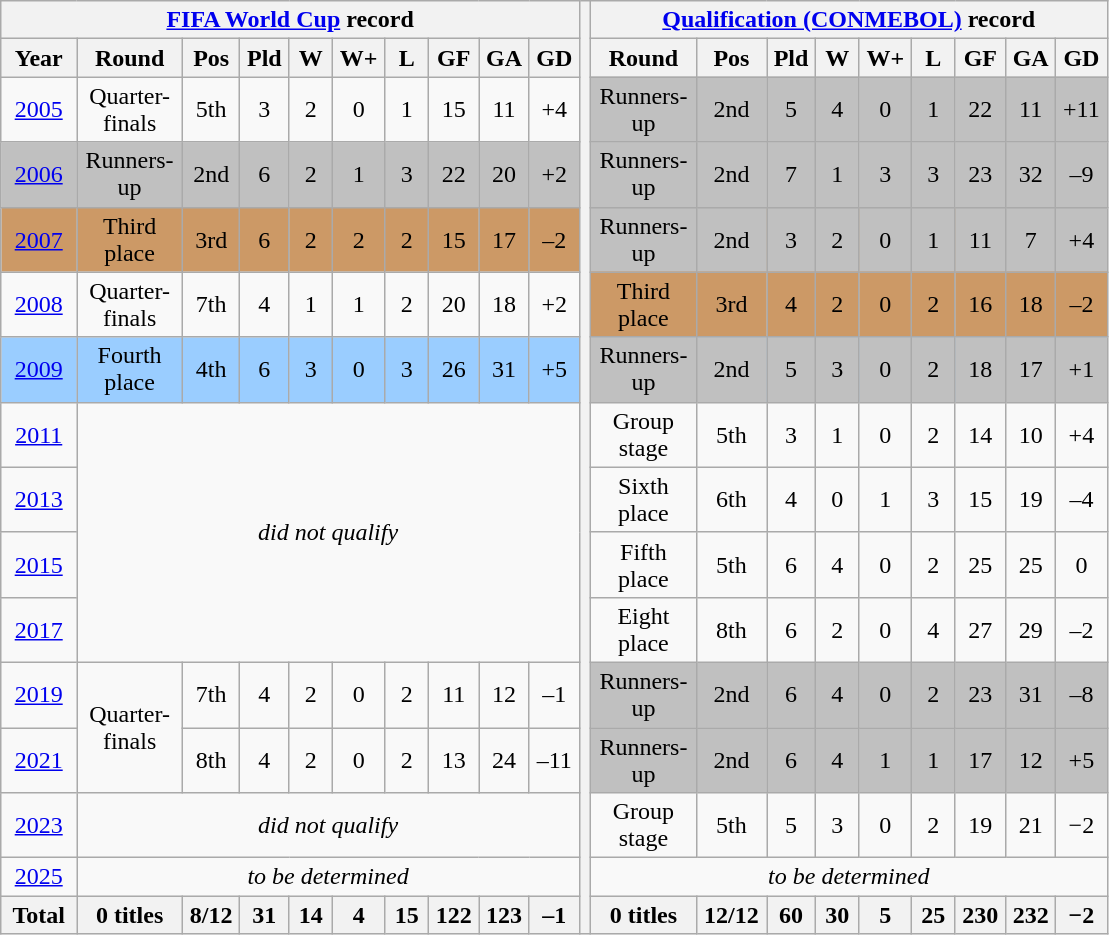<table class="wikitable" style="text-align: center;">
<tr>
<th colspan=10><a href='#'>FIFA World Cup</a> record</th>
<th width=1% rowspan="16"></th>
<th colspan=10><a href='#'>Qualification (CONMEBOL)</a> record</th>
</tr>
<tr>
<th width=40>Year</th>
<th width=50>Round</th>
<th width=20>Pos</th>
<th width=20>Pld</th>
<th width=20>W</th>
<th width=20>W+</th>
<th width=20>L</th>
<th width=20>GF</th>
<th width=20>GA</th>
<th width=20>GD</th>
<th width=50>Round</th>
<th width=20>Pos</th>
<th width=20>Pld</th>
<th width=20>W</th>
<th width=20>W+</th>
<th width=20>L</th>
<th width=20>GF</th>
<th width=20>GA</th>
<th width=20>GD</th>
</tr>
<tr>
<td> <a href='#'>2005</a></td>
<td>Quarter-finals</td>
<td>5th</td>
<td>3</td>
<td>2</td>
<td>0</td>
<td>1</td>
<td>15</td>
<td>11</td>
<td>+4</td>
<td bgcolor=silver>Runners-up</td>
<td bgcolor=silver>2nd</td>
<td bgcolor=silver>5</td>
<td bgcolor=silver>4</td>
<td bgcolor=silver>0</td>
<td bgcolor=silver>1</td>
<td bgcolor=silver>22</td>
<td bgcolor=silver>11</td>
<td bgcolor=silver>+11</td>
</tr>
<tr bgcolor=silver>
<td> <a href='#'>2006</a></td>
<td>Runners-up</td>
<td>2nd</td>
<td>6</td>
<td>2</td>
<td>1</td>
<td>3</td>
<td>22</td>
<td>20</td>
<td>+2</td>
<td>Runners-up</td>
<td>2nd</td>
<td>7</td>
<td>1</td>
<td>3</td>
<td>3</td>
<td>23</td>
<td>32</td>
<td>–9</td>
</tr>
<tr bgcolor=#cc9966>
<td> <a href='#'>2007</a></td>
<td>Third place</td>
<td>3rd</td>
<td>6</td>
<td>2</td>
<td>2</td>
<td>2</td>
<td>15</td>
<td>17</td>
<td>–2</td>
<td bgcolor=silver>Runners-up</td>
<td bgcolor=silver>2nd</td>
<td bgcolor=silver>3</td>
<td bgcolor=silver>2</td>
<td bgcolor=silver>0</td>
<td bgcolor=silver>1</td>
<td bgcolor=silver>11</td>
<td bgcolor=silver>7</td>
<td bgcolor=silver>+4</td>
</tr>
<tr>
<td> <a href='#'>2008</a></td>
<td>Quarter-finals</td>
<td>7th</td>
<td>4</td>
<td>1</td>
<td>1</td>
<td>2</td>
<td>20</td>
<td>18</td>
<td>+2</td>
<td bgcolor=#cc9966>Third place</td>
<td bgcolor=#cc9966>3rd</td>
<td bgcolor=#cc9966>4</td>
<td bgcolor=#cc9966>2</td>
<td bgcolor=#cc9966>0</td>
<td bgcolor=#cc9966>2</td>
<td bgcolor=#cc9966>16</td>
<td bgcolor=#cc9966>18</td>
<td bgcolor=#cc9966>–2</td>
</tr>
<tr bgcolor=#9acdff>
<td> <a href='#'>2009</a></td>
<td>Fourth place</td>
<td>4th</td>
<td>6</td>
<td>3</td>
<td>0</td>
<td>3</td>
<td>26</td>
<td>31</td>
<td>+5</td>
<td bgcolor=silver>Runners-up</td>
<td bgcolor=silver>2nd</td>
<td bgcolor=silver>5</td>
<td bgcolor=silver>3</td>
<td bgcolor=silver>0</td>
<td bgcolor=silver>2</td>
<td bgcolor=silver>18</td>
<td bgcolor=silver>17</td>
<td bgcolor=silver>+1</td>
</tr>
<tr>
<td> <a href='#'>2011</a></td>
<td rowspan=4 colspan=9><em>did not qualify</em></td>
<td>Group stage</td>
<td>5th</td>
<td>3</td>
<td>1</td>
<td>0</td>
<td>2</td>
<td>14</td>
<td>10</td>
<td>+4</td>
</tr>
<tr>
<td> <a href='#'>2013</a></td>
<td>Sixth place</td>
<td>6th</td>
<td>4</td>
<td>0</td>
<td>1</td>
<td>3</td>
<td>15</td>
<td>19</td>
<td>–4</td>
</tr>
<tr>
<td> <a href='#'>2015</a></td>
<td>Fifth place</td>
<td>5th</td>
<td>6</td>
<td>4</td>
<td>0</td>
<td>2</td>
<td>25</td>
<td>25</td>
<td>0</td>
</tr>
<tr>
<td> <a href='#'>2017</a></td>
<td>Eight place</td>
<td>8th</td>
<td>6</td>
<td>2</td>
<td>0</td>
<td>4</td>
<td>27</td>
<td>29</td>
<td>–2</td>
</tr>
<tr>
<td> <a href='#'>2019</a></td>
<td rowspan=2>Quarter-finals</td>
<td>7th</td>
<td>4</td>
<td>2</td>
<td>0</td>
<td>2</td>
<td>11</td>
<td>12</td>
<td>–1</td>
<td bgcolor=silver>Runners-up</td>
<td bgcolor=silver>2nd</td>
<td bgcolor=silver>6</td>
<td bgcolor=silver>4</td>
<td bgcolor=silver>0</td>
<td bgcolor=silver>2</td>
<td bgcolor=silver>23</td>
<td bgcolor=silver>31</td>
<td bgcolor=silver>–8</td>
</tr>
<tr>
<td> <a href='#'>2021</a></td>
<td>8th</td>
<td>4</td>
<td>2</td>
<td>0</td>
<td>2</td>
<td>13</td>
<td>24</td>
<td>–11</td>
<td bgcolor=silver>Runners-up</td>
<td bgcolor=silver>2nd</td>
<td bgcolor=silver>6</td>
<td bgcolor=silver>4</td>
<td bgcolor=silver>1</td>
<td bgcolor=silver>1</td>
<td bgcolor=silver>17</td>
<td bgcolor=silver>12</td>
<td bgcolor=silver>+5</td>
</tr>
<tr>
<td> <a href='#'>2023</a></td>
<td rowspan=1 colspan=9><em>did not qualify</em></td>
<td>Group stage</td>
<td>5th</td>
<td>5</td>
<td>3</td>
<td>0</td>
<td>2</td>
<td>19</td>
<td>21</td>
<td>−2</td>
</tr>
<tr>
<td> <a href='#'>2025</a></td>
<td rowspan=1 colspan=9><em>to be determined</em></td>
<td rowspan=1 colspan=9><em>to be determined</em></td>
</tr>
<tr>
<th>Total</th>
<th>0 titles</th>
<th>8/12</th>
<th>31</th>
<th>14</th>
<th>4</th>
<th>15</th>
<th>122</th>
<th>123</th>
<th>–1</th>
<th>0 titles</th>
<th>12/12</th>
<th>60</th>
<th>30</th>
<th>5</th>
<th>25</th>
<th>230</th>
<th>232</th>
<th>−2</th>
</tr>
</table>
